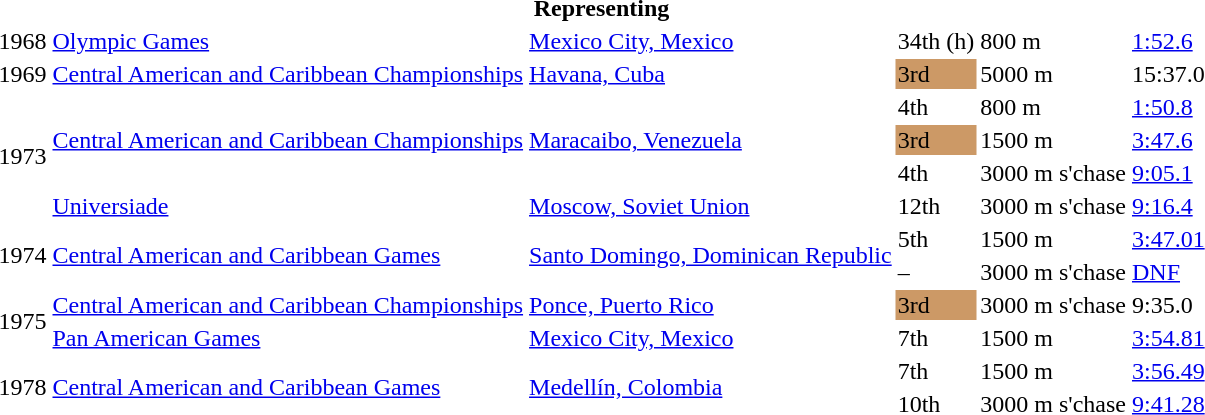<table>
<tr>
<th colspan="6">Representing </th>
</tr>
<tr>
<td>1968</td>
<td><a href='#'>Olympic Games</a></td>
<td><a href='#'>Mexico City, Mexico</a></td>
<td>34th (h)</td>
<td>800 m</td>
<td><a href='#'>1:52.6</a></td>
</tr>
<tr>
<td>1969</td>
<td><a href='#'>Central American and Caribbean Championships</a></td>
<td><a href='#'>Havana, Cuba</a></td>
<td bgcolor=cc9966>3rd</td>
<td>5000 m</td>
<td>15:37.0</td>
</tr>
<tr>
<td rowspan=4>1973</td>
<td rowspan=3><a href='#'>Central American and Caribbean Championships</a></td>
<td rowspan=3><a href='#'>Maracaibo, Venezuela</a></td>
<td>4th</td>
<td>800 m</td>
<td><a href='#'>1:50.8</a></td>
</tr>
<tr>
<td bgcolor=cc9966>3rd</td>
<td>1500 m</td>
<td><a href='#'>3:47.6</a></td>
</tr>
<tr>
<td>4th</td>
<td>3000 m s'chase</td>
<td><a href='#'>9:05.1</a></td>
</tr>
<tr>
<td><a href='#'>Universiade</a></td>
<td><a href='#'>Moscow, Soviet Union</a></td>
<td>12th</td>
<td>3000 m s'chase</td>
<td><a href='#'>9:16.4</a></td>
</tr>
<tr>
<td rowspan=2>1974</td>
<td rowspan=2><a href='#'>Central American and Caribbean Games</a></td>
<td rowspan=2><a href='#'>Santo Domingo, Dominican Republic</a></td>
<td>5th</td>
<td>1500 m</td>
<td><a href='#'>3:47.01</a></td>
</tr>
<tr>
<td>–</td>
<td>3000 m s'chase</td>
<td><a href='#'>DNF</a></td>
</tr>
<tr>
<td rowspan=2>1975</td>
<td><a href='#'>Central American and Caribbean Championships</a></td>
<td><a href='#'>Ponce, Puerto Rico</a></td>
<td bgcolor=cc9966>3rd</td>
<td>3000 m s'chase</td>
<td>9:35.0</td>
</tr>
<tr>
<td><a href='#'>Pan American Games</a></td>
<td><a href='#'>Mexico City, Mexico</a></td>
<td>7th</td>
<td>1500 m</td>
<td><a href='#'>3:54.81</a></td>
</tr>
<tr>
<td rowspan=2>1978</td>
<td rowspan=2><a href='#'>Central American and Caribbean Games</a></td>
<td rowspan=2><a href='#'>Medellín, Colombia</a></td>
<td>7th</td>
<td>1500 m</td>
<td><a href='#'>3:56.49</a></td>
</tr>
<tr>
<td>10th</td>
<td>3000 m s'chase</td>
<td><a href='#'>9:41.28</a></td>
</tr>
</table>
